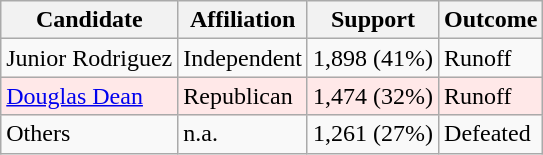<table class="wikitable">
<tr>
<th>Candidate</th>
<th>Affiliation</th>
<th>Support</th>
<th>Outcome</th>
</tr>
<tr>
<td>Junior Rodriguez</td>
<td>Independent</td>
<td>1,898 (41%)</td>
<td>Runoff</td>
</tr>
<tr>
<td bgcolor=#FFE8E8><a href='#'>Douglas Dean</a></td>
<td bgcolor=#FFE8E8>Republican</td>
<td bgcolor=#FFE8E8>1,474 (32%)</td>
<td bgcolor=#FFE8E8>Runoff</td>
</tr>
<tr>
<td>Others</td>
<td>n.a.</td>
<td>1,261 (27%)</td>
<td>Defeated</td>
</tr>
</table>
